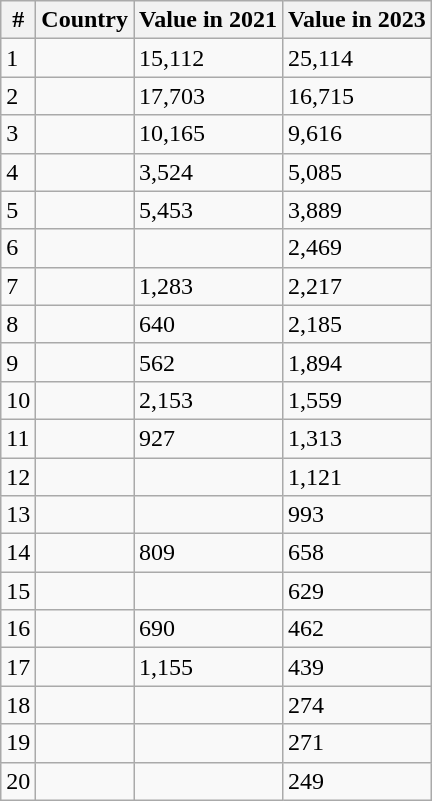<table class="wikitable sortable plainrowheads" ;">
<tr>
<th scope="col">#</th>
<th scope="col">Country</th>
<th scope="col">Value in 2021</th>
<th>Value in 2023</th>
</tr>
<tr>
<td>1</td>
<td></td>
<td>15,112</td>
<td>25,114</td>
</tr>
<tr>
<td>2</td>
<td></td>
<td>17,703</td>
<td>16,715</td>
</tr>
<tr>
<td>3</td>
<td></td>
<td>10,165</td>
<td>9,616</td>
</tr>
<tr>
<td>4</td>
<td></td>
<td>3,524</td>
<td>5,085</td>
</tr>
<tr>
<td>5</td>
<td></td>
<td>5,453</td>
<td>3,889</td>
</tr>
<tr>
<td>6</td>
<td></td>
<td></td>
<td>2,469</td>
</tr>
<tr>
<td>7</td>
<td></td>
<td>1,283</td>
<td>2,217</td>
</tr>
<tr>
<td>8</td>
<td></td>
<td>640</td>
<td>2,185</td>
</tr>
<tr>
<td>9</td>
<td></td>
<td>562</td>
<td>1,894</td>
</tr>
<tr>
<td>10</td>
<td></td>
<td>2,153</td>
<td>1,559</td>
</tr>
<tr>
<td>11</td>
<td></td>
<td>927</td>
<td>1,313</td>
</tr>
<tr>
<td>12</td>
<td></td>
<td></td>
<td>1,121</td>
</tr>
<tr>
<td>13</td>
<td></td>
<td></td>
<td>993</td>
</tr>
<tr>
<td>14</td>
<td></td>
<td>809</td>
<td>658</td>
</tr>
<tr>
<td>15</td>
<td></td>
<td></td>
<td>629</td>
</tr>
<tr>
<td>16</td>
<td></td>
<td>690</td>
<td>462</td>
</tr>
<tr>
<td>17</td>
<td></td>
<td>1,155</td>
<td>439</td>
</tr>
<tr>
<td>18</td>
<td></td>
<td></td>
<td>274</td>
</tr>
<tr>
<td>19</td>
<td></td>
<td></td>
<td>271</td>
</tr>
<tr>
<td>20</td>
<td></td>
<td></td>
<td>249</td>
</tr>
</table>
